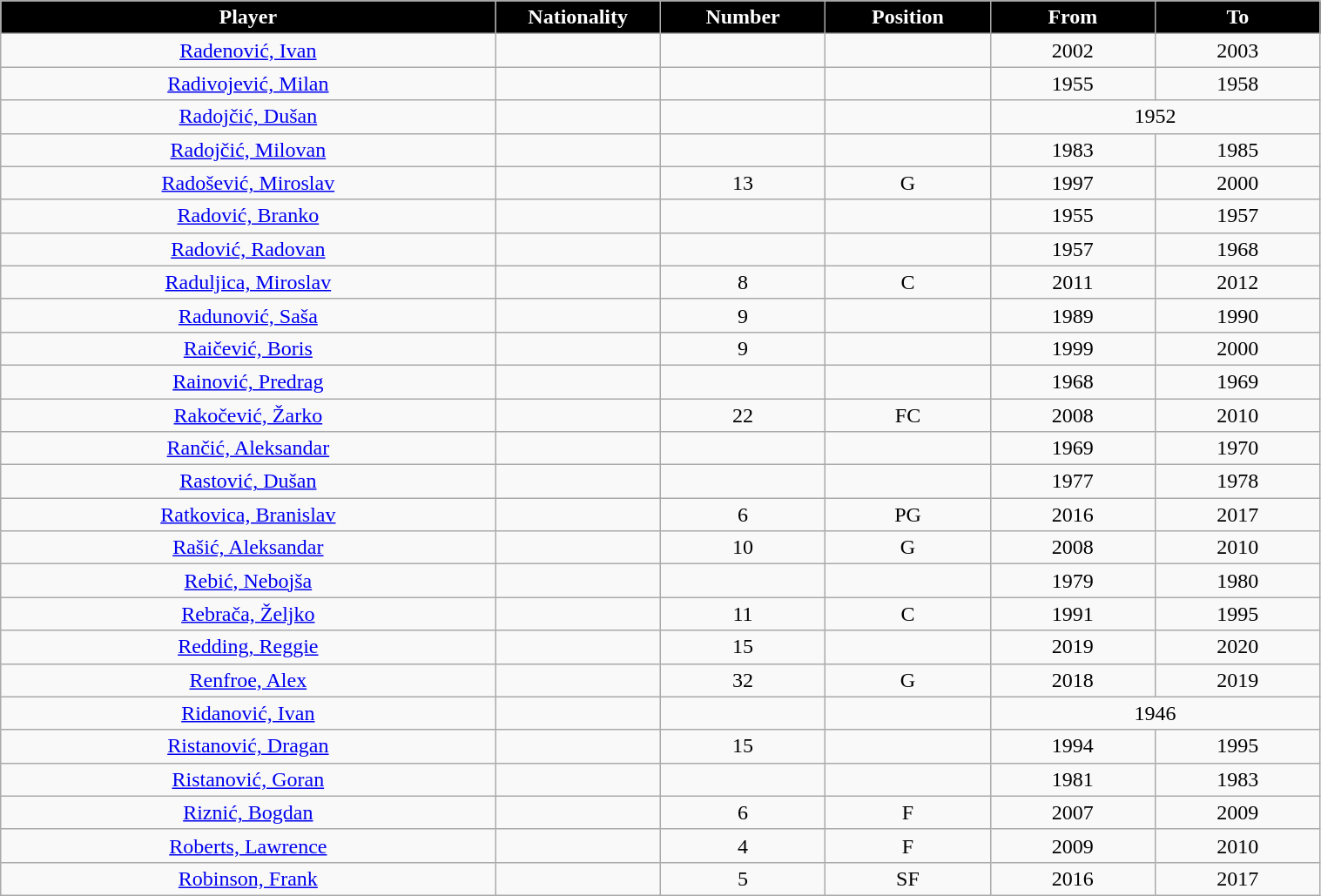<table class="wikitable" style="text-align:center" width="80%">
<tr>
<th style="background:black;color:white;" width="30%">Player</th>
<th style="background:black;color:white;" width="10%">Nationality</th>
<th style="background:black;color:white;" width="10%">Number</th>
<th style="background:black;color:white;" width="10%">Position</th>
<th style="background:black;color:white;" width="10%">From</th>
<th style="background:black;color:white;" width="10%">To</th>
</tr>
<tr>
<td><a href='#'>Radenović, Ivan</a></td>
<td></td>
<td></td>
<td></td>
<td>2002</td>
<td>2003</td>
</tr>
<tr>
<td><a href='#'>Radivojević, Milan</a></td>
<td></td>
<td></td>
<td></td>
<td>1955</td>
<td>1958</td>
</tr>
<tr>
<td><a href='#'>Radojčić, Dušan</a></td>
<td></td>
<td></td>
<td></td>
<td colspan="2">1952</td>
</tr>
<tr>
<td><a href='#'>Radojčić, Milovan</a></td>
<td></td>
<td></td>
<td></td>
<td>1983</td>
<td>1985</td>
</tr>
<tr>
<td><a href='#'>Radošević, Miroslav</a></td>
<td></td>
<td>13</td>
<td>G</td>
<td>1997</td>
<td>2000</td>
</tr>
<tr>
<td><a href='#'>Radović, Branko</a></td>
<td></td>
<td></td>
<td></td>
<td>1955</td>
<td>1957</td>
</tr>
<tr>
<td><a href='#'>Radović, Radovan</a></td>
<td></td>
<td></td>
<td></td>
<td>1957</td>
<td>1968</td>
</tr>
<tr>
<td><a href='#'>Raduljica, Miroslav</a></td>
<td></td>
<td>8</td>
<td>C</td>
<td>2011</td>
<td>2012</td>
</tr>
<tr>
<td><a href='#'>Radunović, Saša</a></td>
<td></td>
<td>9</td>
<td></td>
<td>1989</td>
<td>1990</td>
</tr>
<tr>
<td><a href='#'>Raičević, Boris</a></td>
<td></td>
<td>9</td>
<td></td>
<td>1999</td>
<td>2000</td>
</tr>
<tr>
<td><a href='#'>Rainović, Predrag</a></td>
<td></td>
<td></td>
<td></td>
<td>1968</td>
<td>1969</td>
</tr>
<tr>
<td><a href='#'>Rakočević, Žarko</a></td>
<td></td>
<td>22</td>
<td>FC</td>
<td>2008</td>
<td>2010</td>
</tr>
<tr>
<td><a href='#'>Rančić, Aleksandar</a></td>
<td></td>
<td></td>
<td></td>
<td>1969</td>
<td>1970</td>
</tr>
<tr>
<td><a href='#'>Rastović, Dušan</a></td>
<td></td>
<td></td>
<td></td>
<td>1977</td>
<td>1978</td>
</tr>
<tr>
<td><a href='#'>Ratkovica, Branislav</a></td>
<td></td>
<td>6</td>
<td>PG</td>
<td>2016</td>
<td>2017</td>
</tr>
<tr>
<td><a href='#'>Rašić, Aleksandar</a></td>
<td></td>
<td>10</td>
<td>G</td>
<td>2008</td>
<td>2010</td>
</tr>
<tr>
<td><a href='#'>Rebić, Nebojša</a></td>
<td></td>
<td></td>
<td></td>
<td>1979</td>
<td>1980</td>
</tr>
<tr>
<td><a href='#'>Rebrača, Željko</a></td>
<td></td>
<td>11</td>
<td>C</td>
<td>1991</td>
<td>1995</td>
</tr>
<tr>
<td><a href='#'>Redding, Reggie</a></td>
<td></td>
<td>15</td>
<td></td>
<td>2019</td>
<td>2020</td>
</tr>
<tr>
<td><a href='#'>Renfroe, Alex</a></td>
<td></td>
<td>32</td>
<td>G</td>
<td>2018</td>
<td>2019</td>
</tr>
<tr>
<td><a href='#'>Ridanović, Ivan</a></td>
<td></td>
<td></td>
<td></td>
<td colspan="2">1946</td>
</tr>
<tr>
<td><a href='#'>Ristanović, Dragan</a></td>
<td></td>
<td>15</td>
<td></td>
<td>1994</td>
<td>1995</td>
</tr>
<tr>
<td><a href='#'>Ristanović, Goran</a></td>
<td></td>
<td></td>
<td></td>
<td>1981</td>
<td>1983</td>
</tr>
<tr>
<td><a href='#'>Riznić, Bogdan</a></td>
<td></td>
<td>6</td>
<td>F</td>
<td>2007</td>
<td>2009</td>
</tr>
<tr>
<td><a href='#'>Roberts, Lawrence</a></td>
<td></td>
<td>4</td>
<td>F</td>
<td>2009</td>
<td>2010</td>
</tr>
<tr>
<td><a href='#'>Robinson, Frank</a></td>
<td></td>
<td>5</td>
<td>SF</td>
<td>2016</td>
<td>2017</td>
</tr>
</table>
